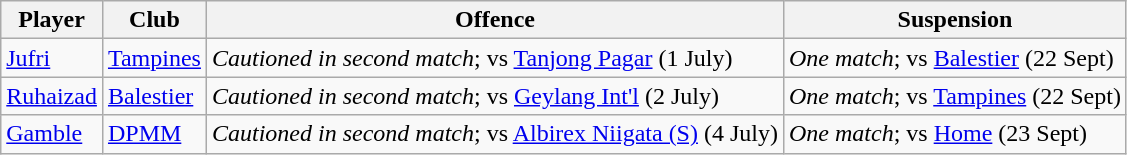<table class="wikitable sortable" style="text-align:left;">
<tr>
<th>Player</th>
<th>Club</th>
<th>Offence</th>
<th>Suspension</th>
</tr>
<tr>
<td><a href='#'>Jufri</a></td>
<td><a href='#'>Tampines</a></td>
<td> <em>Cautioned in second match</em>; vs <a href='#'>Tanjong Pagar</a> (1 July)</td>
<td> <em>One match</em>; vs <a href='#'>Balestier</a> (22 Sept)</td>
</tr>
<tr>
<td><a href='#'>Ruhaizad</a></td>
<td><a href='#'>Balestier</a></td>
<td> <em>Cautioned in second match</em>; vs <a href='#'>Geylang Int'l</a> (2 July)</td>
<td> <em>One match</em>; vs <a href='#'>Tampines</a> (22 Sept)</td>
</tr>
<tr>
<td> <a href='#'>Gamble</a></td>
<td><a href='#'>DPMM</a></td>
<td> <em>Cautioned in second match</em>; vs <a href='#'>Albirex Niigata (S)</a> (4 July)</td>
<td> <em>One match</em>; vs <a href='#'>Home</a> (23 Sept)</td>
</tr>
</table>
